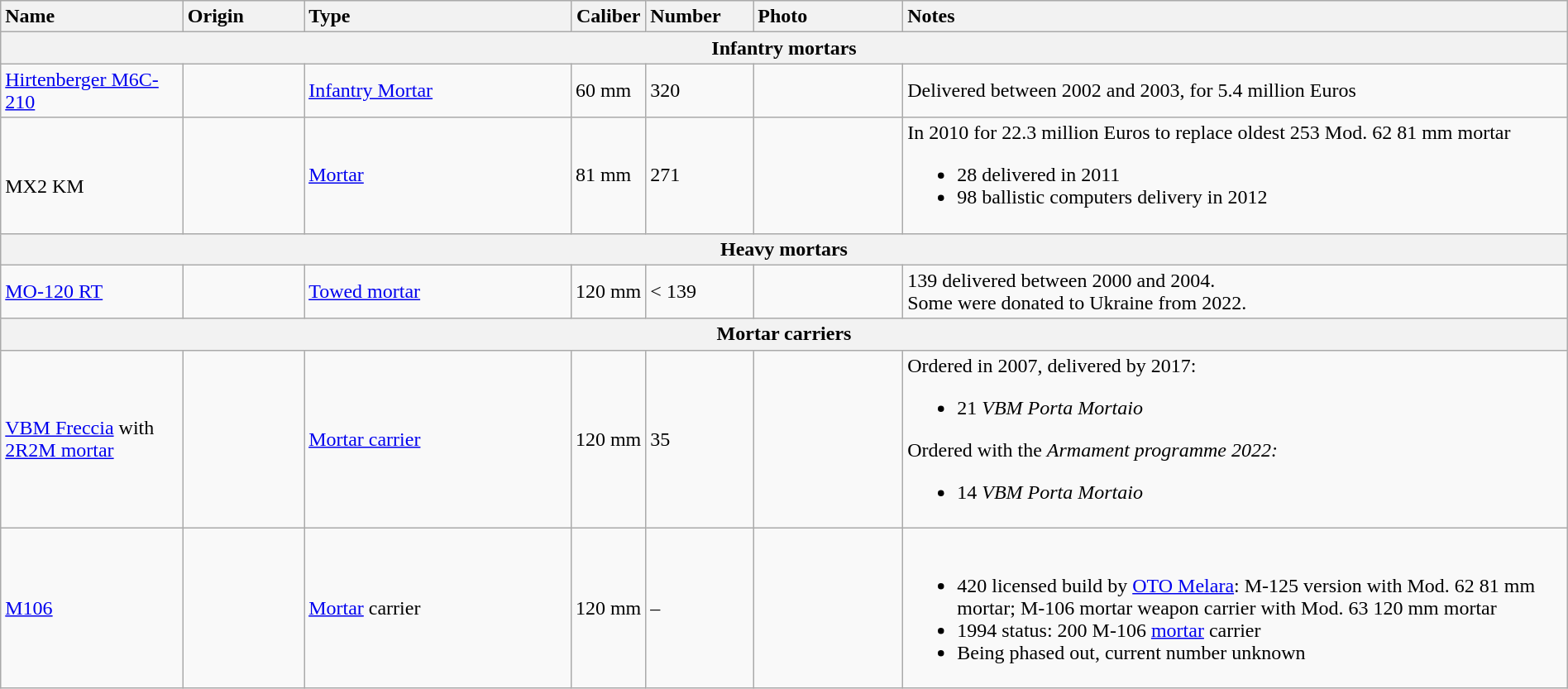<table class="wikitable" style="margin:auto; width:100%;">
<tr>
<th style="text-align: left; width:12%;">Name</th>
<th style="text-align: left; width:8%;">Origin</th>
<th style="text-align: left; width:18%;">Type</th>
<th>Caliber</th>
<th style="text-align: left; width:7%;">Number</th>
<th style="text-align: left; width:10%; ">Photo</th>
<th style="text-align: left; width:45%;">Notes</th>
</tr>
<tr>
<th colspan="7">Infantry mortars</th>
</tr>
<tr>
<td><a href='#'>Hirtenberger M6C-210</a></td>
<td></td>
<td><a href='#'>Infantry Mortar</a></td>
<td>60 mm</td>
<td>320</td>
<td></td>
<td>Delivered between 2002 and 2003, for 5.4 million Euros</td>
</tr>
<tr>
<td><br>MX2 KM</td>
<td></td>
<td><a href='#'>Mortar</a></td>
<td>81 mm</td>
<td>271</td>
<td></td>
<td>In 2010 for 22.3 million Euros to replace oldest 253 Mod. 62 81 mm mortar<br><ul><li>28 delivered in 2011</li><li>98 ballistic computers delivery in 2012</li></ul></td>
</tr>
<tr>
<th colspan="7">Heavy mortars</th>
</tr>
<tr>
<td><a href='#'>MO-120 RT</a></td>
<td></td>
<td><a href='#'>Towed mortar</a></td>
<td>120 mm</td>
<td>< 139</td>
<td></td>
<td>139 delivered between 2000 and 2004.<br>Some were donated to Ukraine from 2022.</td>
</tr>
<tr>
<th colspan="7">Mortar carriers</th>
</tr>
<tr>
<td><a href='#'>VBM Freccia</a> with <a href='#'>2R2M mortar</a></td>
<td><br></td>
<td><a href='#'>Mortar carrier</a></td>
<td>120 mm</td>
<td>35</td>
<td></td>
<td>Ordered in 2007, delivered by 2017:<br><ul><li>21 <em>VBM Porta Mortaio</em></li></ul>Ordered with the <em>Armament programme 2022:</em><ul><li>14 <em>VBM Porta Mortaio</em></li></ul></td>
</tr>
<tr>
<td><a href='#'>M106</a></td>
<td><br></td>
<td><a href='#'>Mortar</a> carrier</td>
<td>120 mm</td>
<td>–</td>
<td></td>
<td><br><ul><li>420 licensed build by <a href='#'>OTO Melara</a>: M-125 version with Mod. 62 81 mm mortar; M-106 mortar weapon carrier with Mod. 63 120 mm mortar</li><li>1994 status: 200 M-106 <a href='#'>mortar</a> carrier</li><li>Being phased out, current number unknown</li></ul></td>
</tr>
</table>
